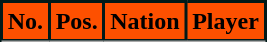<table class="wikitable sortable">
<tr>
<th style="background:#FD5000; color:#000000; border:2px solid #001918;" scope="col">No.</th>
<th style="background:#FD5000; color:#000000; border:2px solid #001918;" scope="col">Pos.</th>
<th style="background:#FD5000; color:#000000; border:2px solid #001918;" scope="col">Nation</th>
<th style="background:#FD5000; color:#000000; border:2px solid #001918;" scope="col">Player</th>
</tr>
<tr>
</tr>
</table>
